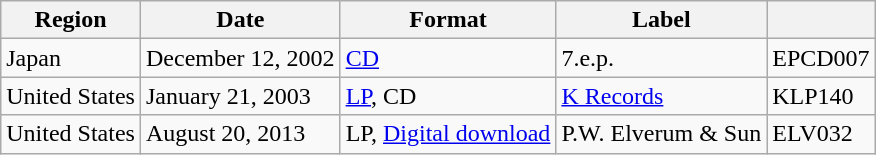<table class="wikitable plainrowheaders">
<tr>
<th scope="col">Region</th>
<th scope="col">Date</th>
<th scope="col">Format</th>
<th scope="col">Label</th>
<th scope="col"></th>
</tr>
<tr>
<td>Japan</td>
<td>December 12, 2002</td>
<td><a href='#'>CD</a></td>
<td>7.e.p.</td>
<td>EPCD007</td>
</tr>
<tr>
<td>United States</td>
<td>January 21, 2003</td>
<td><a href='#'>LP</a>, CD</td>
<td><a href='#'>K Records</a></td>
<td>KLP140</td>
</tr>
<tr>
<td>United States</td>
<td>August 20, 2013</td>
<td>LP, <a href='#'>Digital download</a></td>
<td>P.W. Elverum & Sun</td>
<td>ELV032</td>
</tr>
</table>
